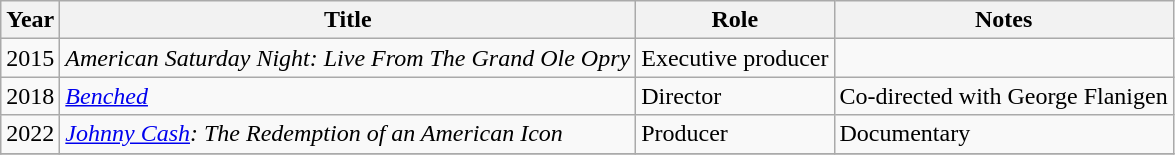<table class="wikitable sortable plainrowheaders">
<tr>
<th scope="col">Year</th>
<th scope="col">Title</th>
<th scope="col">Role</th>
<th scope="col" class="unsortable">Notes</th>
</tr>
<tr>
<td>2015</td>
<td><em>American Saturday Night: Live From The Grand Ole Opry</em></td>
<td>Executive producer</td>
<td></td>
</tr>
<tr>
<td>2018</td>
<td><em><a href='#'>Benched</a></em></td>
<td>Director</td>
<td>Co-directed with George Flanigen</td>
</tr>
<tr>
<td>2022</td>
<td><em><a href='#'>Johnny Cash</a>: The Redemption of an American Icon</em></td>
<td>Producer</td>
<td>Documentary</td>
</tr>
<tr>
</tr>
</table>
